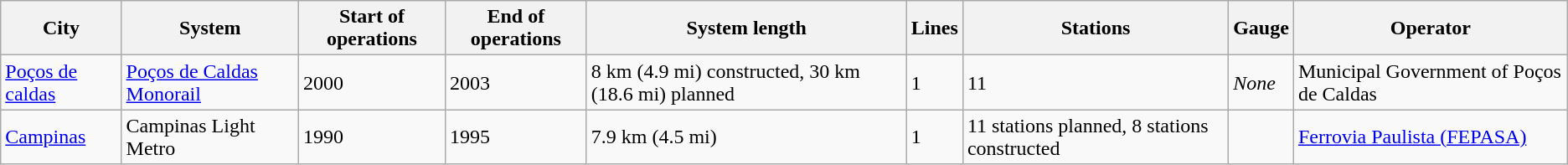<table class="wikitable sortable">
<tr>
<th>City</th>
<th>System</th>
<th>Start of operations</th>
<th>End of operations</th>
<th>System length</th>
<th>Lines</th>
<th>Stations</th>
<th>Gauge</th>
<th>Operator</th>
</tr>
<tr>
<td><a href='#'>Poços de caldas</a></td>
<td><a href='#'>Poços de Caldas Monorail</a></td>
<td>2000</td>
<td>2003</td>
<td>8 km (4.9 mi) constructed, 30 km (18.6 mi) planned</td>
<td>1</td>
<td>11</td>
<td><em>None</em></td>
<td> Municipal Government of Poços de Caldas</td>
</tr>
<tr>
<td><a href='#'>Campinas</a></td>
<td>Campinas Light Metro</td>
<td>1990</td>
<td>1995</td>
<td>7.9 km (4.5 mi)</td>
<td>1</td>
<td>11 stations planned, 8 stations constructed</td>
<td></td>
<td> <a href='#'>Ferrovia Paulista (FEPASA)</a></td>
</tr>
</table>
